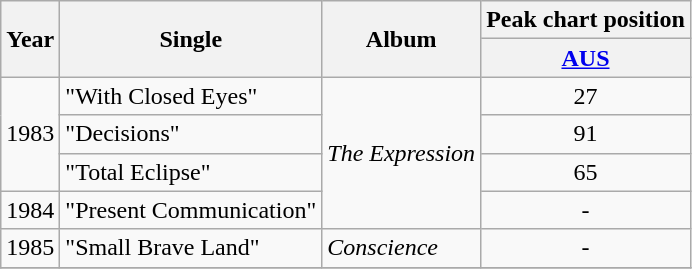<table class="wikitable">
<tr>
<th rowspan="2">Year</th>
<th rowspan="2">Single</th>
<th rowspan="2">Album</th>
<th colspan="1">Peak chart position</th>
</tr>
<tr>
<th><a href='#'>AUS</a></th>
</tr>
<tr>
<td rowspan="3">1983</td>
<td>"With Closed Eyes"</td>
<td rowspan="4"><em>The Expression</em></td>
<td align="center">27</td>
</tr>
<tr>
<td>"Decisions"</td>
<td align="center">91</td>
</tr>
<tr>
<td>"Total Eclipse"</td>
<td align="center">65</td>
</tr>
<tr>
<td rowspan="1">1984</td>
<td>"Present Communication"</td>
<td align="center">-</td>
</tr>
<tr>
<td rowspan="1">1985</td>
<td>"Small Brave Land"</td>
<td rowspan="1"><em>Conscience</em></td>
<td align="center">-</td>
</tr>
<tr>
</tr>
</table>
